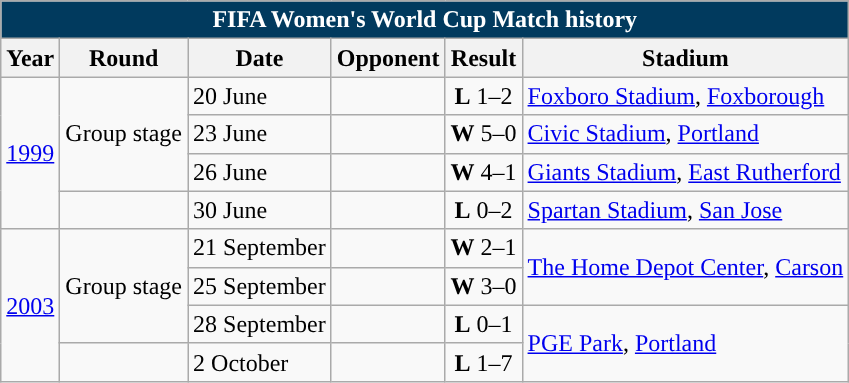<table class="wikitable collapsible collapsed" style="text-align: center;font-size:100%;">
<tr>
<th colspan=6 style="background: #013A5E; color: #FFFFFF;">FIFA Women's World Cup Match history</th>
</tr>
<tr>
<th>Year</th>
<th>Round</th>
<th>Date</th>
<th>Opponent</th>
<th>Result</th>
<th>Stadium</th>
</tr>
<tr>
<td rowspan=4> <a href='#'>1999</a></td>
<td rowspan=3>Group stage</td>
<td align="left">20 June</td>
<td align="left"></td>
<td><strong>L</strong> 1–2</td>
<td align="left"><a href='#'>Foxboro Stadium</a>, <a href='#'>Foxborough</a></td>
</tr>
<tr>
<td align="left">23 June</td>
<td align="left"></td>
<td><strong>W</strong> 5–0</td>
<td align="left"><a href='#'>Civic Stadium</a>, <a href='#'>Portland</a></td>
</tr>
<tr>
<td align="left">26 June</td>
<td align="left"></td>
<td><strong>W</strong> 4–1</td>
<td align="left"><a href='#'>Giants Stadium</a>, <a href='#'>East Rutherford</a></td>
</tr>
<tr>
<td></td>
<td align="left">30 June</td>
<td align="left"></td>
<td><strong>L</strong> 0–2</td>
<td align="left"><a href='#'>Spartan Stadium</a>, <a href='#'>San Jose</a></td>
</tr>
<tr>
<td rowspan=4> <a href='#'>2003</a></td>
<td rowspan=3>Group stage</td>
<td align="left">21 September</td>
<td align="left"></td>
<td><strong>W</strong> 2–1</td>
<td rowspan=2 align="left"><a href='#'>The Home Depot Center</a>, <a href='#'>Carson</a></td>
</tr>
<tr>
<td align="left">25 September</td>
<td align="left"></td>
<td><strong>W</strong> 3–0</td>
</tr>
<tr>
<td align="left">28 September</td>
<td align="left"></td>
<td><strong>L</strong> 0–1</td>
<td rowspan=2 align="left"><a href='#'>PGE Park</a>, <a href='#'>Portland</a></td>
</tr>
<tr>
<td></td>
<td align="left">2 October</td>
<td align="left"></td>
<td><strong>L</strong> 1–7</td>
</tr>
</table>
